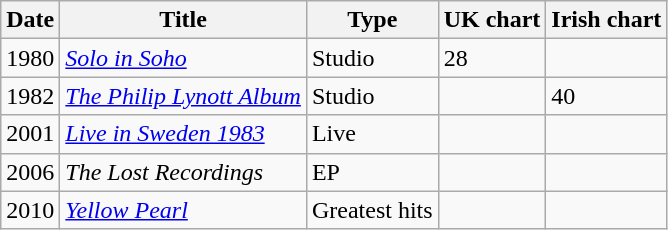<table class="wikitable">
<tr>
<th>Date</th>
<th>Title</th>
<th>Type</th>
<th>UK chart</th>
<th>Irish chart</th>
</tr>
<tr>
<td>1980</td>
<td><em><a href='#'>Solo in Soho</a></em></td>
<td>Studio</td>
<td>28</td>
<td></td>
</tr>
<tr>
<td>1982</td>
<td><em><a href='#'>The Philip Lynott Album</a></em></td>
<td>Studio</td>
<td></td>
<td>40</td>
</tr>
<tr>
<td>2001</td>
<td><em><a href='#'>Live in Sweden 1983</a></em></td>
<td>Live</td>
<td></td>
<td></td>
</tr>
<tr>
<td>2006</td>
<td><em>The Lost Recordings</em></td>
<td>EP</td>
<td></td>
<td></td>
</tr>
<tr>
<td>2010</td>
<td><em><a href='#'>Yellow Pearl</a></em></td>
<td>Greatest hits</td>
<td></td>
<td></td>
</tr>
</table>
